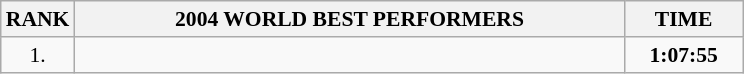<table class="wikitable" style="border-collapse: collapse; font-size: 90%;">
<tr>
<th>RANK</th>
<th align="center" style="width: 25em">2004 WORLD BEST PERFORMERS</th>
<th align="center" style="width: 5em">TIME</th>
</tr>
<tr>
<td align="center">1.</td>
<td></td>
<td align="center"><strong>1:07:55</strong></td>
</tr>
</table>
